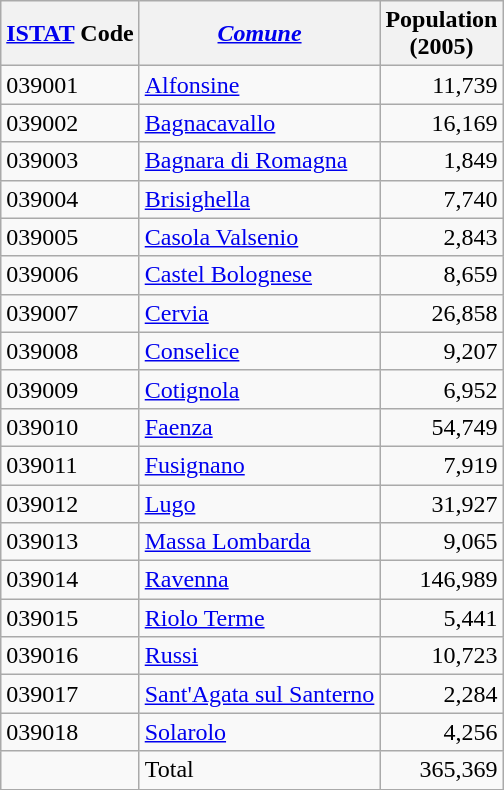<table class="wikitable sortable">
<tr>
<th><a href='#'>ISTAT</a> Code</th>
<th><em><a href='#'>Comune</a></em></th>
<th>Population <br>(2005)</th>
</tr>
<tr>
<td>039001</td>
<td><a href='#'>Alfonsine</a></td>
<td align="right">11,739</td>
</tr>
<tr>
<td>039002</td>
<td><a href='#'>Bagnacavallo</a></td>
<td align="right">16,169</td>
</tr>
<tr>
<td>039003</td>
<td><a href='#'>Bagnara di Romagna</a></td>
<td align="right">1,849</td>
</tr>
<tr>
<td>039004</td>
<td><a href='#'>Brisighella</a></td>
<td align="right">7,740</td>
</tr>
<tr>
<td>039005</td>
<td><a href='#'>Casola Valsenio</a></td>
<td align="right">2,843</td>
</tr>
<tr>
<td>039006</td>
<td><a href='#'>Castel Bolognese</a></td>
<td align="right">8,659</td>
</tr>
<tr>
<td>039007</td>
<td><a href='#'>Cervia</a></td>
<td align="right">26,858</td>
</tr>
<tr>
<td>039008</td>
<td><a href='#'>Conselice</a></td>
<td align="right">9,207</td>
</tr>
<tr>
<td>039009</td>
<td><a href='#'>Cotignola</a></td>
<td align="right">6,952</td>
</tr>
<tr>
<td>039010</td>
<td><a href='#'>Faenza</a></td>
<td align="right">54,749</td>
</tr>
<tr>
<td>039011</td>
<td><a href='#'>Fusignano</a></td>
<td align="right">7,919</td>
</tr>
<tr>
<td>039012</td>
<td><a href='#'>Lugo</a></td>
<td align="right">31,927</td>
</tr>
<tr>
<td>039013</td>
<td><a href='#'>Massa Lombarda</a></td>
<td align="right">9,065</td>
</tr>
<tr>
<td>039014</td>
<td><a href='#'>Ravenna</a></td>
<td align="right">146,989</td>
</tr>
<tr>
<td>039015</td>
<td><a href='#'>Riolo Terme</a></td>
<td align="right">5,441</td>
</tr>
<tr>
<td>039016</td>
<td><a href='#'>Russi</a></td>
<td align="right">10,723</td>
</tr>
<tr>
<td>039017</td>
<td><a href='#'>Sant'Agata sul Santerno</a></td>
<td align="right">2,284</td>
</tr>
<tr>
<td>039018</td>
<td><a href='#'>Solarolo</a></td>
<td align="right">4,256</td>
</tr>
<tr>
<td></td>
<td>Total</td>
<td align="right">365,369</td>
</tr>
<tr>
</tr>
</table>
